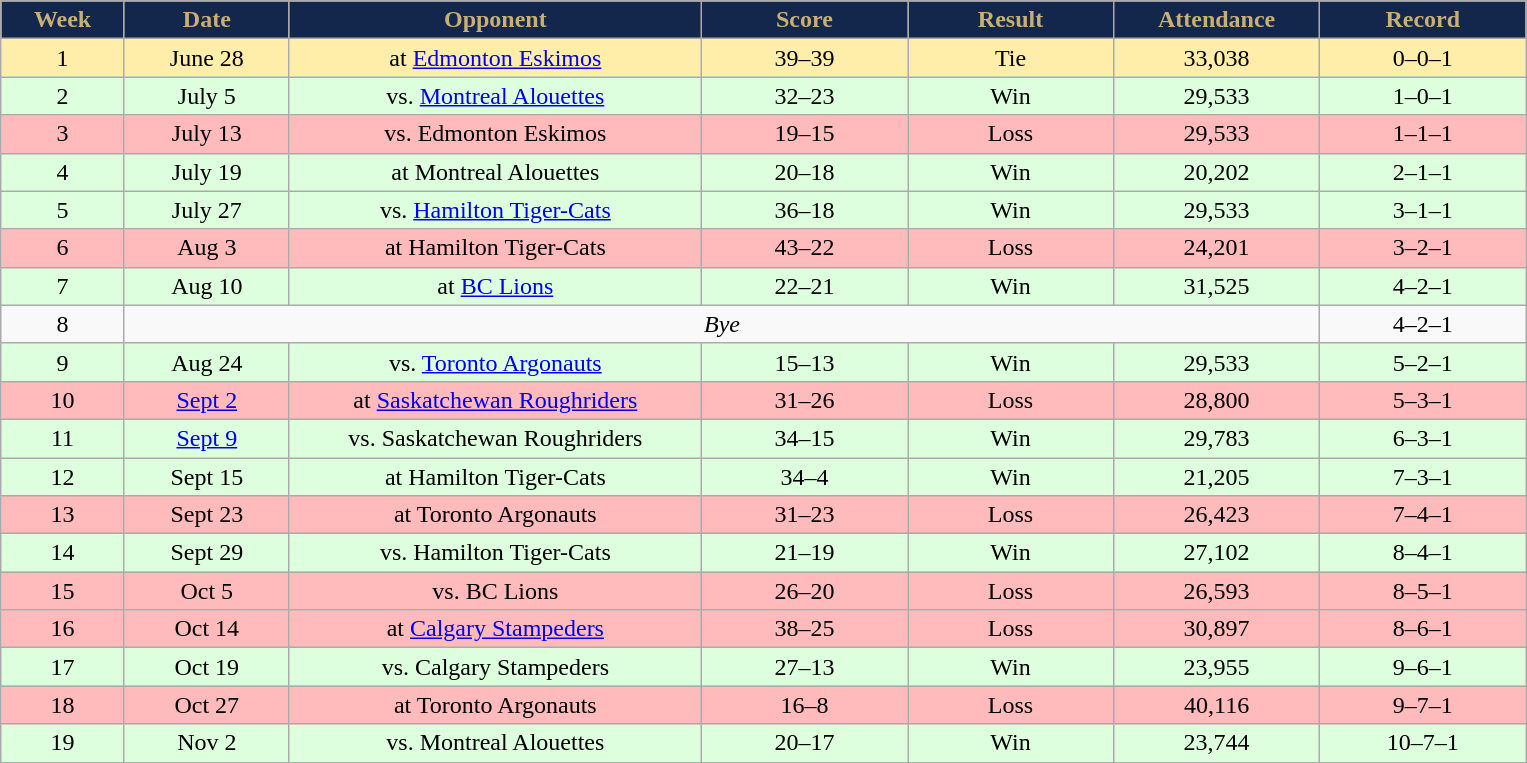<table class="wikitable sortable sortable">
<tr>
<th style="background:#13264B;color:#C9AF74;" width="6%">Week</th>
<th style="background:#13264B;color:#C9AF74;" width="8%">Date</th>
<th style="background:#13264B;color:#C9AF74;" width="20%">Opponent</th>
<th style="background:#13264B;color:#C9AF74;" width="10%">Score</th>
<th style="background:#13264B;color:#C9AF74;" width="10%">Result</th>
<th style="background:#13264B;color:#C9AF74;" width="10%">Attendance</th>
<th style="background:#13264B;color:#C9AF74;" width="10%">Record</th>
</tr>
<tr align="center" bgcolor="#ffeeaa">
<td>1</td>
<td>June 28</td>
<td>at <a href='#'>Edmonton Eskimos</a></td>
<td>39–39</td>
<td>Tie</td>
<td>33,038</td>
<td>0–0–1</td>
</tr>
<tr align="center" bgcolor="#ddffdd">
<td>2</td>
<td>July 5</td>
<td>vs. <a href='#'>Montreal Alouettes</a></td>
<td>32–23</td>
<td>Win</td>
<td>29,533</td>
<td>1–0–1</td>
</tr>
<tr align="center" bgcolor="#ffbbbb">
<td>3</td>
<td>July 13</td>
<td>vs. Edmonton Eskimos</td>
<td>19–15</td>
<td>Loss</td>
<td>29,533</td>
<td>1–1–1</td>
</tr>
<tr align="center" bgcolor="#ddffdd">
<td>4</td>
<td>July 19</td>
<td>at Montreal Alouettes</td>
<td>20–18</td>
<td>Win</td>
<td>20,202</td>
<td>2–1–1</td>
</tr>
<tr align="center" bgcolor="#ddffdd">
<td>5</td>
<td>July 27</td>
<td>vs. <a href='#'>Hamilton Tiger-Cats</a></td>
<td>36–18</td>
<td>Win</td>
<td>29,533</td>
<td>3–1–1</td>
</tr>
<tr align="center" bgcolor="#ffbbbb">
<td>6</td>
<td>Aug 3</td>
<td>at Hamilton Tiger-Cats</td>
<td>43–22</td>
<td>Loss</td>
<td>24,201</td>
<td>3–2–1</td>
</tr>
<tr align="center" bgcolor="#ddffdd">
<td>7</td>
<td>Aug 10</td>
<td>at <a href='#'>BC Lions</a></td>
<td>22–21</td>
<td>Win</td>
<td>31,525</td>
<td>4–2–1</td>
</tr>
<tr align="center">
<td>8</td>
<td colSpan=5 align="center"><em>Bye</em></td>
<td>4–2–1</td>
</tr>
<tr align="center" bgcolor="#ddffdd">
<td>9</td>
<td>Aug 24</td>
<td>vs. <a href='#'>Toronto Argonauts</a></td>
<td>15–13</td>
<td>Win</td>
<td>29,533</td>
<td>5–2–1</td>
</tr>
<tr align="center" bgcolor="#ffbbbb">
<td>10</td>
<td><a href='#'>Sept 2</a></td>
<td>at <a href='#'>Saskatchewan Roughriders</a></td>
<td>31–26</td>
<td>Loss</td>
<td>28,800</td>
<td>5–3–1</td>
</tr>
<tr align="center" bgcolor="#ddffdd">
<td>11</td>
<td><a href='#'>Sept 9</a></td>
<td>vs. Saskatchewan Roughriders</td>
<td>34–15</td>
<td>Win</td>
<td>29,783</td>
<td>6–3–1</td>
</tr>
<tr align="center" bgcolor="#ddffdd">
<td>12</td>
<td>Sept 15</td>
<td>at Hamilton Tiger-Cats</td>
<td>34–4</td>
<td>Win</td>
<td>21,205</td>
<td>7–3–1</td>
</tr>
<tr align="center" bgcolor="#ffbbbb">
<td>13</td>
<td>Sept 23</td>
<td>at Toronto Argonauts</td>
<td>31–23</td>
<td>Loss</td>
<td>26,423</td>
<td>7–4–1</td>
</tr>
<tr align="center" bgcolor="#ddffdd">
<td>14</td>
<td>Sept 29</td>
<td>vs. Hamilton Tiger-Cats</td>
<td>21–19</td>
<td>Win</td>
<td>27,102</td>
<td>8–4–1</td>
</tr>
<tr align="center" bgcolor="ffbbbb">
<td>15</td>
<td>Oct 5</td>
<td>vs. BC Lions</td>
<td>26–20</td>
<td>Loss</td>
<td>26,593</td>
<td>8–5–1</td>
</tr>
<tr align="center" bgcolor="#ffbbbb">
<td>16</td>
<td>Oct 14</td>
<td>at <a href='#'>Calgary Stampeders</a></td>
<td>38–25</td>
<td>Loss</td>
<td>30,897</td>
<td>8–6–1</td>
</tr>
<tr align="center" bgcolor="ddffdd">
<td>17</td>
<td>Oct 19</td>
<td>vs. Calgary Stampeders</td>
<td>27–13</td>
<td>Win</td>
<td>23,955</td>
<td>9–6–1</td>
</tr>
<tr align="center" bgcolor="#ffbbbb">
<td>18</td>
<td>Oct 27</td>
<td>at Toronto Argonauts</td>
<td>16–8</td>
<td>Loss</td>
<td>40,116</td>
<td>9–7–1</td>
</tr>
<tr align="center" bgcolor="#ddffdd">
<td>19</td>
<td>Nov 2</td>
<td>vs. Montreal Alouettes</td>
<td>20–17</td>
<td>Win</td>
<td>23,744</td>
<td>10–7–1</td>
</tr>
<tr>
</tr>
</table>
